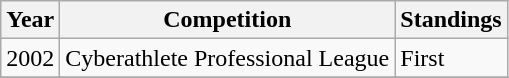<table class="wikitable">
<tr>
<th>Year</th>
<th>Competition</th>
<th>Standings</th>
</tr>
<tr>
<td>2002</td>
<td>Cyberathlete Professional League</td>
<td>First</td>
</tr>
<tr>
</tr>
</table>
